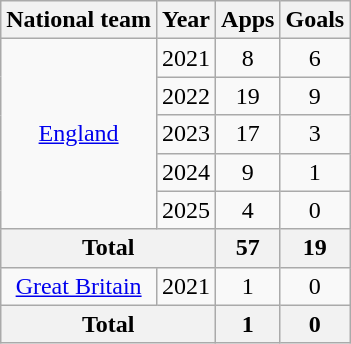<table class="wikitable" style="text-align:center">
<tr>
<th>National team</th>
<th>Year</th>
<th>Apps</th>
<th>Goals</th>
</tr>
<tr>
<td rowspan="5"><a href='#'>England</a></td>
<td>2021</td>
<td>8</td>
<td>6</td>
</tr>
<tr>
<td>2022</td>
<td>19</td>
<td>9</td>
</tr>
<tr>
<td>2023</td>
<td>17</td>
<td>3</td>
</tr>
<tr>
<td>2024</td>
<td>9</td>
<td>1</td>
</tr>
<tr>
<td>2025</td>
<td>4</td>
<td>0</td>
</tr>
<tr>
<th colspan="2">Total</th>
<th>57</th>
<th>19</th>
</tr>
<tr>
<td rowspan="1"><a href='#'>Great Britain</a></td>
<td>2021</td>
<td>1</td>
<td>0</td>
</tr>
<tr>
<th colspan="2">Total</th>
<th>1</th>
<th>0</th>
</tr>
</table>
